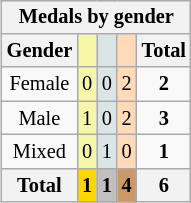<table class=wikitable style=font-size:85%;float:right;text-align:center>
<tr>
<th colspan=5>Medals by gender</th>
</tr>
<tr>
<th>Gender</th>
<td bgcolor=F7F6A8></td>
<td bgcolor=DCE5E5></td>
<td bgcolor=FFDAB9></td>
<th>Total</th>
</tr>
<tr>
<td>Female</td>
<td bgcolor=F7F6A8>0</td>
<td bgcolor=DCE5E5>0</td>
<td bgcolor=FFDAB9>2</td>
<td><strong>2</strong></td>
</tr>
<tr>
<td>Male</td>
<td bgcolor=F7F6A8>1</td>
<td bgcolor=DCE5E5>0</td>
<td bgcolor=FFDAB9>2</td>
<td><strong>3</strong></td>
</tr>
<tr>
<td>Mixed</td>
<td bgcolor=F7F6A8>0</td>
<td bgcolor=DCE5E5>1</td>
<td bgcolor=FFDAB9>0</td>
<td><strong>1</strong></td>
</tr>
<tr>
<th>Total</th>
<th style=background:gold>1</th>
<th style=background:silver>1</th>
<th style=background:#c96>4</th>
<th>6</th>
</tr>
</table>
